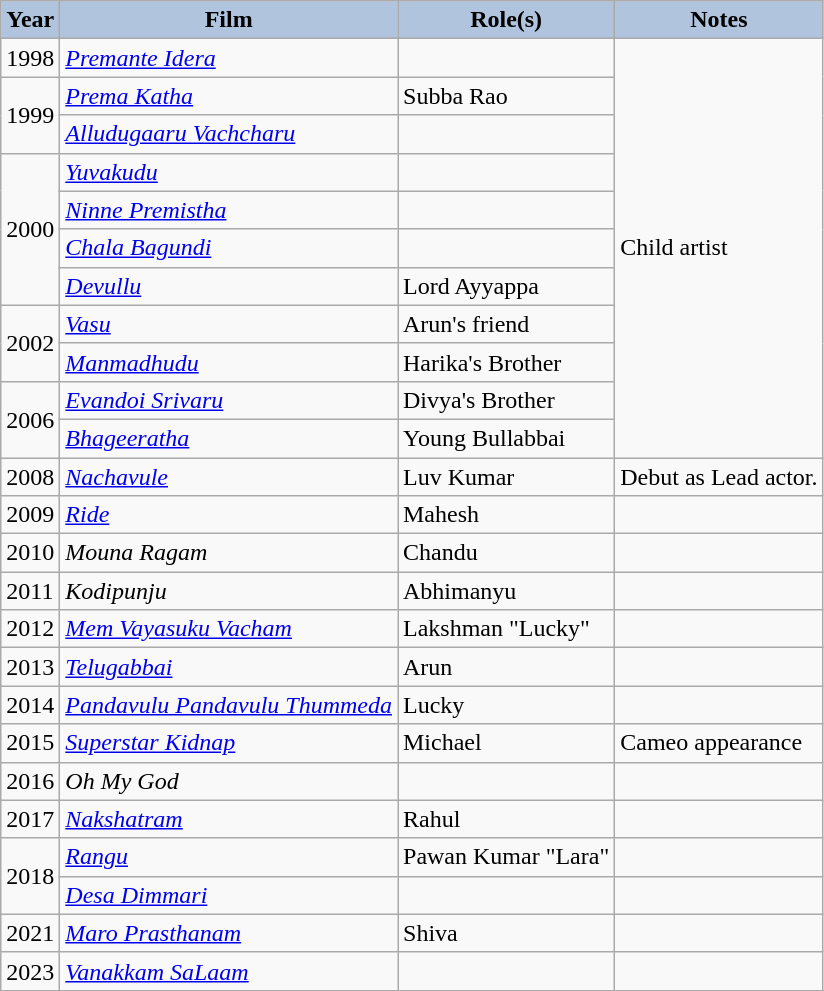<table class="wikitable">
<tr>
<th style="background:#B0C4DE;">Year</th>
<th style="background:#B0C4DE;">Film</th>
<th style="background:#B0C4DE;">Role(s)</th>
<th style="background:#B0C4DE;">Notes</th>
</tr>
<tr>
<td>1998</td>
<td><em><a href='#'>Premante Idera</a></em></td>
<td></td>
<td rowspan="11">Child artist</td>
</tr>
<tr>
<td rowspan="2">1999</td>
<td><em><a href='#'>Prema Katha</a></em></td>
<td>Subba Rao</td>
</tr>
<tr>
<td><em><a href='#'>Alludugaaru Vachcharu</a></em></td>
<td></td>
</tr>
<tr>
<td rowspan="4">2000</td>
<td><em><a href='#'>Yuvakudu</a></em></td>
<td></td>
</tr>
<tr>
<td><em><a href='#'>Ninne Premistha</a></em></td>
<td></td>
</tr>
<tr>
<td><em><a href='#'>Chala Bagundi</a></em></td>
<td></td>
</tr>
<tr>
<td><em><a href='#'>Devullu</a></em></td>
<td>Lord Ayyappa</td>
</tr>
<tr>
<td rowspan="2">2002</td>
<td><em><a href='#'>Vasu</a></em></td>
<td>Arun's friend</td>
</tr>
<tr>
<td><em><a href='#'>Manmadhudu</a></em></td>
<td>Harika's Brother</td>
</tr>
<tr>
<td rowspan="2">2006</td>
<td><em><a href='#'>Evandoi Srivaru</a></em></td>
<td>Divya's Brother</td>
</tr>
<tr>
<td><em><a href='#'>Bhageeratha</a></em></td>
<td>Young Bullabbai</td>
</tr>
<tr>
<td>2008</td>
<td><em><a href='#'>Nachavule</a></em></td>
<td>Luv Kumar</td>
<td>Debut as Lead actor.</td>
</tr>
<tr>
<td>2009</td>
<td><em><a href='#'>Ride</a></em></td>
<td>Mahesh</td>
<td></td>
</tr>
<tr>
<td>2010</td>
<td><em>Mouna Ragam</em></td>
<td>Chandu</td>
<td></td>
</tr>
<tr>
<td>2011</td>
<td><em>Kodipunju</em></td>
<td>Abhimanyu</td>
<td></td>
</tr>
<tr>
<td>2012</td>
<td><em><a href='#'>Mem Vayasuku Vacham</a></em></td>
<td>Lakshman "Lucky"</td>
<td></td>
</tr>
<tr>
<td>2013</td>
<td><em><a href='#'>Telugabbai</a></em></td>
<td>Arun</td>
<td></td>
</tr>
<tr>
<td>2014</td>
<td><em><a href='#'>Pandavulu Pandavulu Thummeda</a></em></td>
<td>Lucky</td>
<td></td>
</tr>
<tr>
<td>2015</td>
<td><em><a href='#'>Superstar Kidnap</a></em></td>
<td>Michael</td>
<td>Cameo appearance</td>
</tr>
<tr>
<td>2016</td>
<td><em>Oh My God</em></td>
<td></td>
<td></td>
</tr>
<tr>
<td>2017</td>
<td><em><a href='#'>Nakshatram</a></em></td>
<td>Rahul</td>
<td></td>
</tr>
<tr>
<td rowspan="2">2018</td>
<td><em><a href='#'>Rangu</a></em></td>
<td>Pawan Kumar "Lara"</td>
<td></td>
</tr>
<tr>
<td><em><a href='#'>Desa Dimmari</a></em></td>
<td></td>
<td></td>
</tr>
<tr>
<td>2021</td>
<td><em><a href='#'>Maro Prasthanam </a></em></td>
<td>Shiva</td>
<td></td>
</tr>
<tr>
<td>2023</td>
<td><em><a href='#'>Vanakkam SaLaam </a></em></td>
<td></td>
<td></td>
</tr>
<tr>
</tr>
</table>
